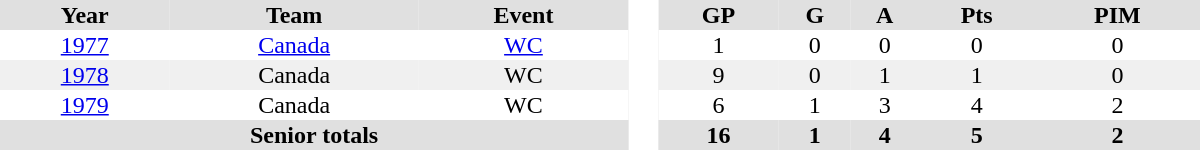<table border="0" cellpadding="1" cellspacing="0" style="text-align:center; width:50em">
<tr ALIGN="center" bgcolor="#e0e0e0">
<th>Year</th>
<th>Team</th>
<th>Event</th>
<th rowspan="99" bgcolor="#ffffff"> </th>
<th>GP</th>
<th>G</th>
<th>A</th>
<th>Pts</th>
<th>PIM</th>
</tr>
<tr>
<td><a href='#'>1977</a></td>
<td><a href='#'>Canada</a></td>
<td><a href='#'>WC</a></td>
<td>1</td>
<td>0</td>
<td>0</td>
<td>0</td>
<td>0</td>
</tr>
<tr bgcolor="#f0f0f0">
<td><a href='#'>1978</a></td>
<td>Canada</td>
<td>WC</td>
<td>9</td>
<td>0</td>
<td>1</td>
<td>1</td>
<td>0</td>
</tr>
<tr>
<td><a href='#'>1979</a></td>
<td>Canada</td>
<td>WC</td>
<td>6</td>
<td>1</td>
<td>3</td>
<td>4</td>
<td>2</td>
</tr>
<tr bgcolor="#e0e0e0">
<th colspan=3>Senior totals</th>
<th>16</th>
<th>1</th>
<th>4</th>
<th>5</th>
<th>2</th>
</tr>
</table>
